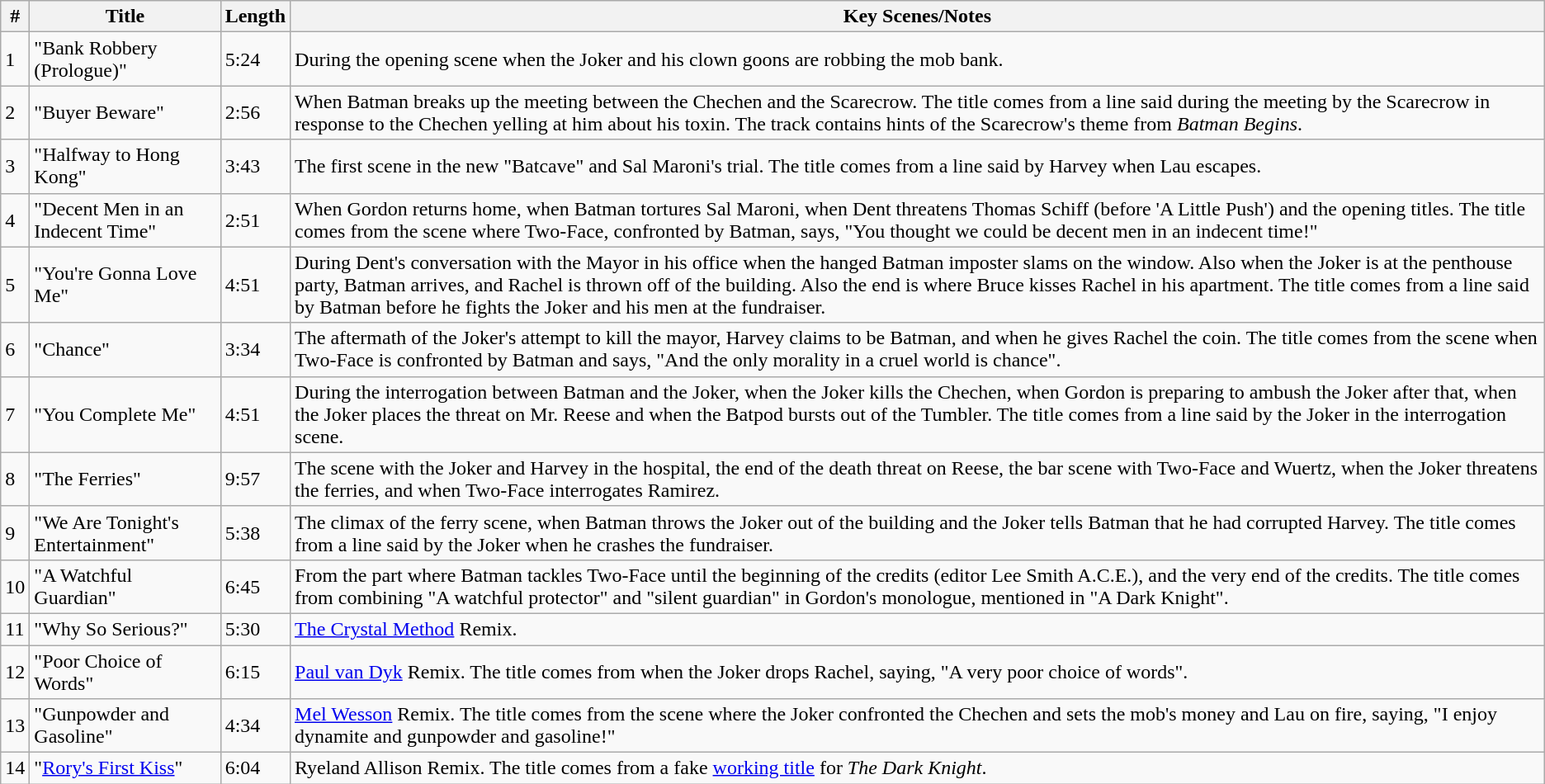<table class="wikitable">
<tr>
<th style="text-align:center;">#</th>
<th style="text-align:center;">Title</th>
<th style="text-align:center;">Length</th>
<th style="text-align:center;">Key Scenes/Notes</th>
</tr>
<tr>
<td>1</td>
<td>"Bank Robbery (Prologue)"</td>
<td>5:24</td>
<td>During the opening scene when the Joker and his clown goons are robbing the mob bank.</td>
</tr>
<tr>
<td>2</td>
<td>"Buyer Beware"</td>
<td>2:56</td>
<td>When Batman breaks up the meeting between the Chechen and the Scarecrow. The title comes from a line said during the meeting by the Scarecrow in response to the Chechen yelling at him about his toxin. The track contains hints of the Scarecrow's theme from <em>Batman Begins</em>.</td>
</tr>
<tr>
<td>3</td>
<td>"Halfway to Hong Kong"</td>
<td>3:43</td>
<td>The first scene in the new "Batcave" and Sal Maroni's trial. The title comes from a line said by Harvey when Lau escapes.</td>
</tr>
<tr>
<td>4</td>
<td>"Decent Men in an Indecent Time"</td>
<td>2:51</td>
<td>When Gordon returns home, when Batman tortures Sal Maroni, when Dent threatens Thomas Schiff (before 'A Little Push') and the opening titles. The title comes from the scene where Two-Face, confronted by Batman, says, "You thought we could be decent men in an indecent time!"</td>
</tr>
<tr>
<td>5</td>
<td>"You're Gonna Love Me"</td>
<td>4:51</td>
<td>During Dent's conversation with the Mayor in his office when the hanged Batman imposter slams on the window. Also when the Joker is at the penthouse party, Batman arrives, and Rachel is thrown off of the building. Also the end is where Bruce kisses Rachel in his apartment. The title comes from a line said by Batman before he fights the Joker and his men at the fundraiser.</td>
</tr>
<tr>
<td>6</td>
<td>"Chance"</td>
<td>3:34</td>
<td>The aftermath of the Joker's attempt to kill the mayor, Harvey claims to be Batman, and when he gives Rachel the coin. The title comes from the scene when Two-Face is confronted by Batman and says, "And the only morality in a cruel world is chance".</td>
</tr>
<tr>
<td>7</td>
<td>"You Complete Me"</td>
<td>4:51</td>
<td>During the interrogation between Batman and the Joker, when the Joker kills the Chechen, when Gordon is preparing to ambush the Joker after that, when the Joker places the threat on Mr. Reese and when the Batpod bursts out of the Tumbler. The title comes from a line said by the Joker in the interrogation scene.</td>
</tr>
<tr>
<td>8</td>
<td>"The Ferries"</td>
<td>9:57</td>
<td>The scene with the Joker and Harvey in the hospital, the end of the death threat on Reese, the bar scene with Two-Face and Wuertz, when the Joker threatens the ferries, and when Two-Face interrogates Ramirez.</td>
</tr>
<tr>
<td>9</td>
<td>"We Are Tonight's Entertainment"</td>
<td>5:38</td>
<td>The climax of the ferry scene, when Batman throws the Joker out of the building and the Joker tells Batman that he had corrupted Harvey. The title comes from a line said by the Joker when he crashes the fundraiser.</td>
</tr>
<tr>
<td>10</td>
<td>"A Watchful Guardian"</td>
<td>6:45</td>
<td>From the part where Batman tackles Two-Face until the beginning of the credits (editor Lee Smith A.C.E.), and the very end of the credits. The title comes from combining "A watchful protector" and "silent guardian" in Gordon's monologue, mentioned in "A Dark Knight".</td>
</tr>
<tr>
<td>11</td>
<td>"Why So Serious?"</td>
<td>5:30</td>
<td><a href='#'>The Crystal Method</a> Remix.</td>
</tr>
<tr>
<td>12</td>
<td>"Poor Choice of Words"</td>
<td>6:15</td>
<td><a href='#'>Paul van Dyk</a> Remix. The title comes from when the Joker drops Rachel, saying, "A very poor choice of words".</td>
</tr>
<tr>
<td>13</td>
<td>"Gunpowder and Gasoline"</td>
<td>4:34</td>
<td><a href='#'>Mel Wesson</a> Remix. The title comes from the scene where the Joker confronted the Chechen and sets the mob's money and Lau on fire, saying, "I enjoy dynamite and gunpowder and gasoline!"</td>
</tr>
<tr>
<td>14</td>
<td>"<a href='#'>Rory's First Kiss</a>"</td>
<td>6:04</td>
<td>Ryeland Allison Remix. The title comes from a fake <a href='#'>working title</a> for <em>The Dark Knight</em>.</td>
</tr>
</table>
